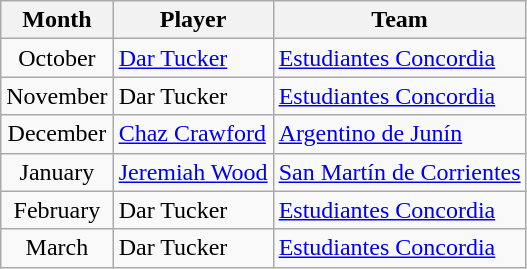<table class="wikitable sortable" style="text-align: center;">
<tr>
<th>Month</th>
<th>Player</th>
<th>Team</th>
</tr>
<tr>
<td>October</td>
<td style="text-align:left;"> <a href='#'>Dar Tucker</a></td>
<td style="text-align:left;"><a href='#'>Estudiantes Concordia</a></td>
</tr>
<tr>
<td>November</td>
<td style="text-align:left;"> Dar Tucker</td>
<td style="text-align:left;"><a href='#'>Estudiantes Concordia</a></td>
</tr>
<tr>
<td>December</td>
<td style="text-align:left;"> <a href='#'>Chaz Crawford</a></td>
<td style="text-align:left;"><a href='#'>Argentino de Junín</a></td>
</tr>
<tr>
<td>January</td>
<td style="text-align:left;"> <a href='#'>Jeremiah Wood</a></td>
<td style="text-align:left;"><a href='#'>San Martín de Corrientes</a></td>
</tr>
<tr>
<td>February</td>
<td style="text-align:left;"> Dar Tucker</td>
<td style="text-align:left;"><a href='#'>Estudiantes Concordia</a></td>
</tr>
<tr>
<td>March</td>
<td style="text-align:left;"> Dar Tucker</td>
<td style="text-align:left;"><a href='#'>Estudiantes Concordia</a></td>
</tr>
</table>
